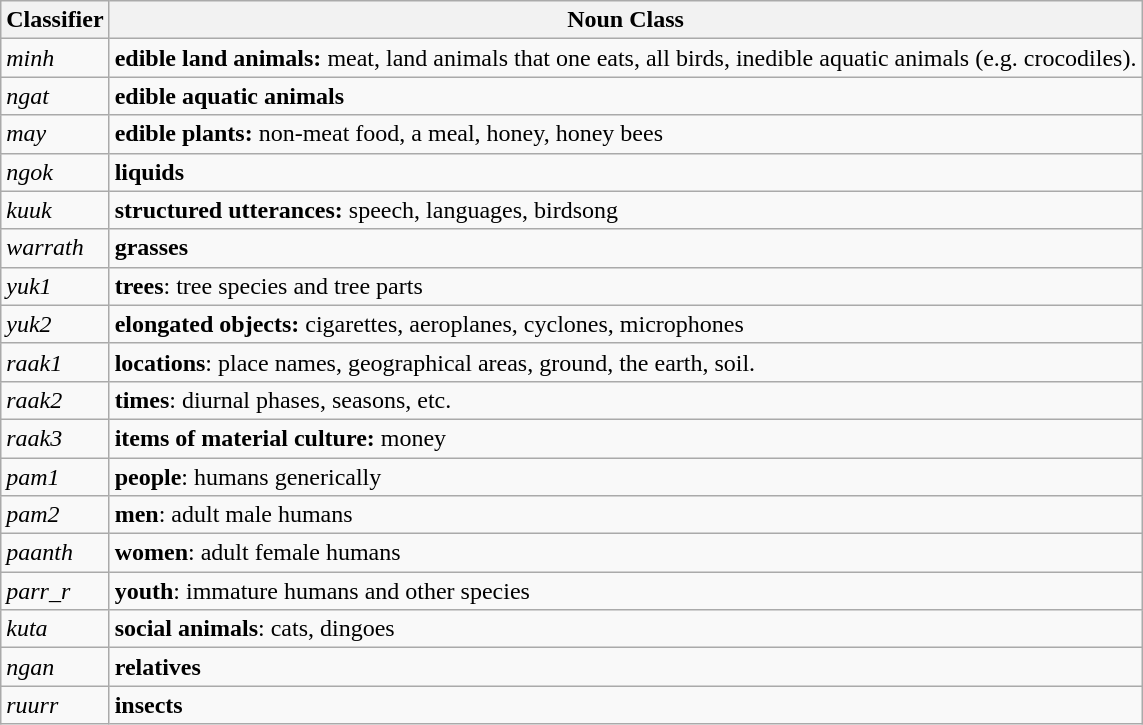<table class="wikitable">
<tr>
<th>Classifier</th>
<th>Noun Class</th>
</tr>
<tr>
<td><em>minh</em></td>
<td><strong>edible land animals:</strong> meat, land animals that one eats, all birds, inedible aquatic animals (e.g. crocodiles).</td>
</tr>
<tr>
<td><em>ngat</em></td>
<td><strong>edible aquatic animals</strong></td>
</tr>
<tr>
<td><em>may</em></td>
<td><strong>edible plants:</strong> non-meat food, a meal, honey, honey bees</td>
</tr>
<tr>
<td><em>ngok</em></td>
<td><strong>liquids</strong></td>
</tr>
<tr>
<td><em>kuuk</em></td>
<td><strong>structured utterances:</strong> speech, languages, birdsong</td>
</tr>
<tr>
<td><em>warrath</em></td>
<td><strong>grasses</strong></td>
</tr>
<tr>
<td><em>yuk1</em></td>
<td><strong>trees</strong>: tree species and tree parts</td>
</tr>
<tr>
<td><em>yuk2</em></td>
<td><strong>elongated objects:</strong> cigarettes, aeroplanes, cyclones, microphones</td>
</tr>
<tr>
<td><em>raak1</em></td>
<td><strong>locations</strong>: place names, geographical areas, ground, the earth, soil.</td>
</tr>
<tr>
<td><em>raak2</em></td>
<td><strong>times</strong>: diurnal phases, seasons, etc.</td>
</tr>
<tr>
<td><em>raak3</em></td>
<td><strong>items of material culture:</strong> money</td>
</tr>
<tr>
<td><em>pam1</em></td>
<td><strong>people</strong>: humans generically</td>
</tr>
<tr>
<td><em>pam2</em></td>
<td><strong>men</strong>: adult male humans</td>
</tr>
<tr>
<td><em>paanth</em></td>
<td><strong>women</strong>: adult female humans</td>
</tr>
<tr>
<td><em>parr_r</em></td>
<td><strong>youth</strong>: immature humans and other species</td>
</tr>
<tr>
<td><em>kuta</em></td>
<td><strong>social animals</strong>: cats, dingoes</td>
</tr>
<tr>
<td><em>ngan</em></td>
<td><strong>relatives</strong></td>
</tr>
<tr>
<td><em>ruurr</em></td>
<td><strong>insects</strong></td>
</tr>
</table>
